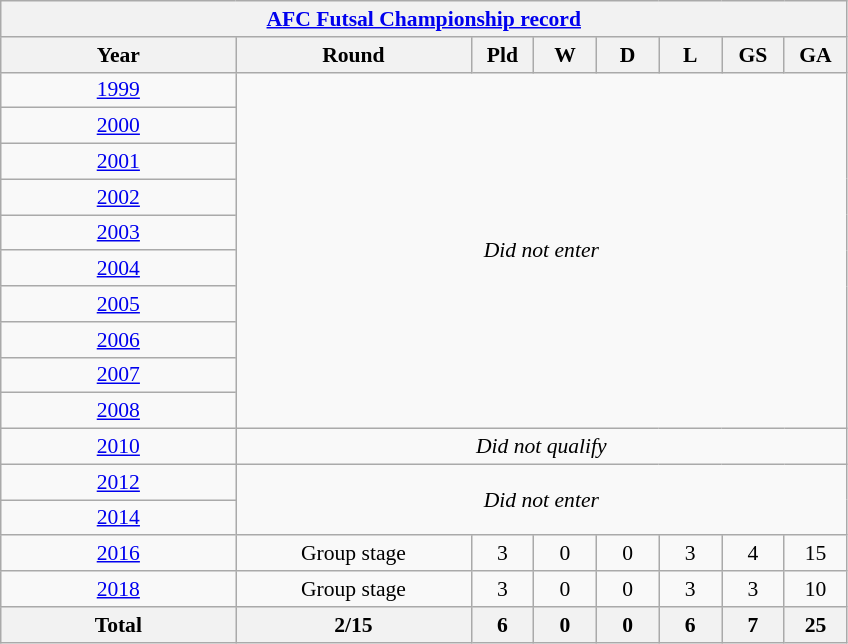<table class="wikitable" style="text-align: center;font-size:90%;">
<tr>
<th colspan="9"><a href='#'>AFC Futsal Championship record</a></th>
</tr>
<tr>
<th width=150>Year</th>
<th width=150>Round</th>
<th width=35>Pld</th>
<th width=35>W</th>
<th width=35>D</th>
<th width=35>L</th>
<th width=35>GS</th>
<th width=35>GA</th>
</tr>
<tr>
<td> <a href='#'>1999</a></td>
<td colspan=8 rowspan=10><em>Did not enter</em></td>
</tr>
<tr>
<td> <a href='#'>2000</a></td>
</tr>
<tr>
<td> <a href='#'>2001</a></td>
</tr>
<tr>
<td> <a href='#'>2002</a></td>
</tr>
<tr>
<td> <a href='#'>2003</a></td>
</tr>
<tr>
<td> <a href='#'>2004</a></td>
</tr>
<tr>
<td> <a href='#'>2005</a></td>
</tr>
<tr>
<td> <a href='#'>2006</a></td>
</tr>
<tr>
<td> <a href='#'>2007</a></td>
</tr>
<tr>
<td> <a href='#'>2008</a></td>
</tr>
<tr>
<td> <a href='#'>2010</a></td>
<td colspan=8><em>Did not qualify</em></td>
</tr>
<tr>
<td> <a href='#'>2012</a></td>
<td colspan=8 rowspan=2><em>Did not enter</em></td>
</tr>
<tr>
<td> <a href='#'>2014</a></td>
</tr>
<tr>
<td> <a href='#'>2016</a></td>
<td>Group stage</td>
<td>3</td>
<td>0</td>
<td>0</td>
<td>3</td>
<td>4</td>
<td>15</td>
</tr>
<tr>
<td> <a href='#'>2018</a></td>
<td>Group stage</td>
<td>3</td>
<td>0</td>
<td>0</td>
<td>3</td>
<td>3</td>
<td>10</td>
</tr>
<tr>
<th><strong>Total</strong></th>
<th>2/15</th>
<th>6</th>
<th>0</th>
<th>0</th>
<th>6</th>
<th>7</th>
<th>25</th>
</tr>
</table>
